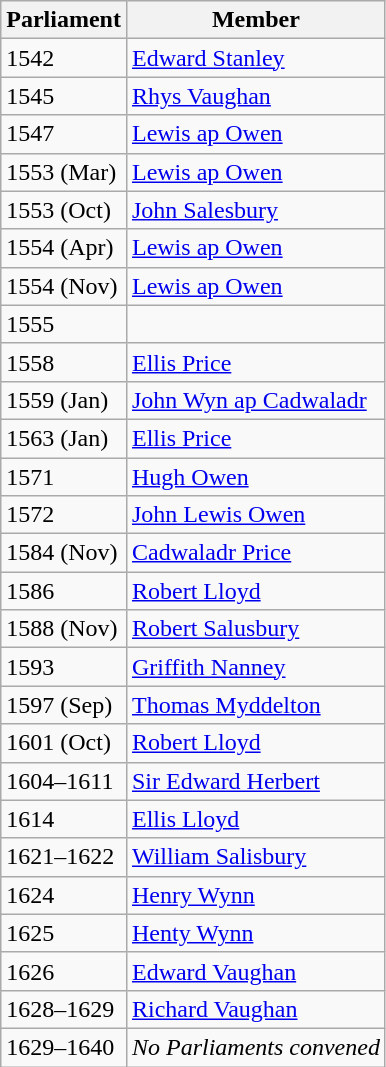<table class="wikitable">
<tr>
<th>Parliament</th>
<th>Member</th>
</tr>
<tr>
<td>1542</td>
<td><a href='#'>Edward Stanley</a></td>
</tr>
<tr>
<td>1545</td>
<td><a href='#'>Rhys Vaughan</a></td>
</tr>
<tr>
<td>1547</td>
<td><a href='#'>Lewis ap Owen</a></td>
</tr>
<tr>
<td>1553 (Mar)</td>
<td><a href='#'>Lewis ap Owen</a></td>
</tr>
<tr>
<td>1553 (Oct)</td>
<td><a href='#'>John Salesbury</a></td>
</tr>
<tr>
<td>1554 (Apr)</td>
<td><a href='#'>Lewis ap Owen</a></td>
</tr>
<tr>
<td>1554 (Nov)</td>
<td><a href='#'>Lewis ap Owen</a></td>
</tr>
<tr>
<td>1555</td>
<td></td>
</tr>
<tr>
<td>1558</td>
<td><a href='#'>Ellis Price</a></td>
</tr>
<tr>
<td>1559 (Jan)</td>
<td><a href='#'>John Wyn ap Cadwaladr</a></td>
</tr>
<tr>
<td>1563 (Jan)</td>
<td><a href='#'>Ellis Price</a></td>
</tr>
<tr>
<td>1571</td>
<td><a href='#'>Hugh Owen</a></td>
</tr>
<tr>
<td>1572</td>
<td><a href='#'>John Lewis Owen</a></td>
</tr>
<tr>
<td>1584 (Nov)</td>
<td><a href='#'>Cadwaladr Price</a></td>
</tr>
<tr>
<td>1586</td>
<td><a href='#'>Robert Lloyd</a></td>
</tr>
<tr>
<td>1588 (Nov)</td>
<td><a href='#'>Robert Salusbury</a></td>
</tr>
<tr>
<td>1593</td>
<td><a href='#'>Griffith Nanney</a></td>
</tr>
<tr>
<td>1597 (Sep)</td>
<td><a href='#'>Thomas Myddelton</a></td>
</tr>
<tr>
<td>1601 (Oct)</td>
<td><a href='#'>Robert Lloyd</a></td>
</tr>
<tr>
<td>1604–1611</td>
<td><a href='#'>Sir Edward Herbert</a></td>
</tr>
<tr>
<td>1614</td>
<td><a href='#'>Ellis Lloyd</a></td>
</tr>
<tr>
<td>1621–1622</td>
<td><a href='#'>William Salisbury</a></td>
</tr>
<tr>
<td>1624</td>
<td><a href='#'>Henry Wynn</a></td>
</tr>
<tr>
<td>1625</td>
<td><a href='#'>Henty Wynn</a></td>
</tr>
<tr>
<td>1626</td>
<td><a href='#'>Edward Vaughan</a></td>
</tr>
<tr>
<td>1628–1629</td>
<td><a href='#'>Richard Vaughan</a></td>
</tr>
<tr>
<td>1629–1640</td>
<td><em>No Parliaments convened</em></td>
</tr>
</table>
